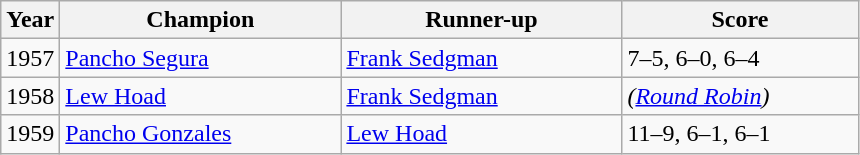<table class="wikitable">
<tr>
<th>Year</th>
<th style="width:180px">Champion</th>
<th style="width:180px">Runner-up</th>
<th style="width:150px">Score</th>
</tr>
<tr>
<td>1957</td>
<td> <a href='#'>Pancho Segura</a></td>
<td> <a href='#'>Frank Sedgman</a></td>
<td>7–5, 6–0, 6–4</td>
</tr>
<tr>
<td>1958</td>
<td> <a href='#'>Lew Hoad</a></td>
<td> <a href='#'>Frank Sedgman</a></td>
<td><em>(<a href='#'>Round Robin</a>)</em></td>
</tr>
<tr>
<td>1959</td>
<td> <a href='#'>Pancho Gonzales</a></td>
<td> <a href='#'>Lew Hoad</a></td>
<td>11–9, 6–1, 6–1</td>
</tr>
</table>
